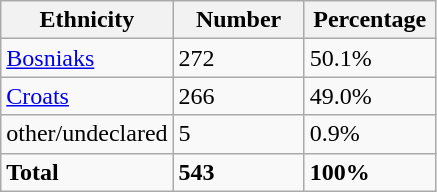<table class="wikitable">
<tr>
<th width="100px">Ethnicity</th>
<th width="80px">Number</th>
<th width="80px">Percentage</th>
</tr>
<tr>
<td><a href='#'>Bosniaks</a></td>
<td>272</td>
<td>50.1%</td>
</tr>
<tr>
<td><a href='#'>Croats</a></td>
<td>266</td>
<td>49.0%</td>
</tr>
<tr>
<td>other/undeclared</td>
<td>5</td>
<td>0.9%</td>
</tr>
<tr>
<td><strong>Total</strong></td>
<td><strong>543</strong></td>
<td><strong>100%</strong></td>
</tr>
</table>
